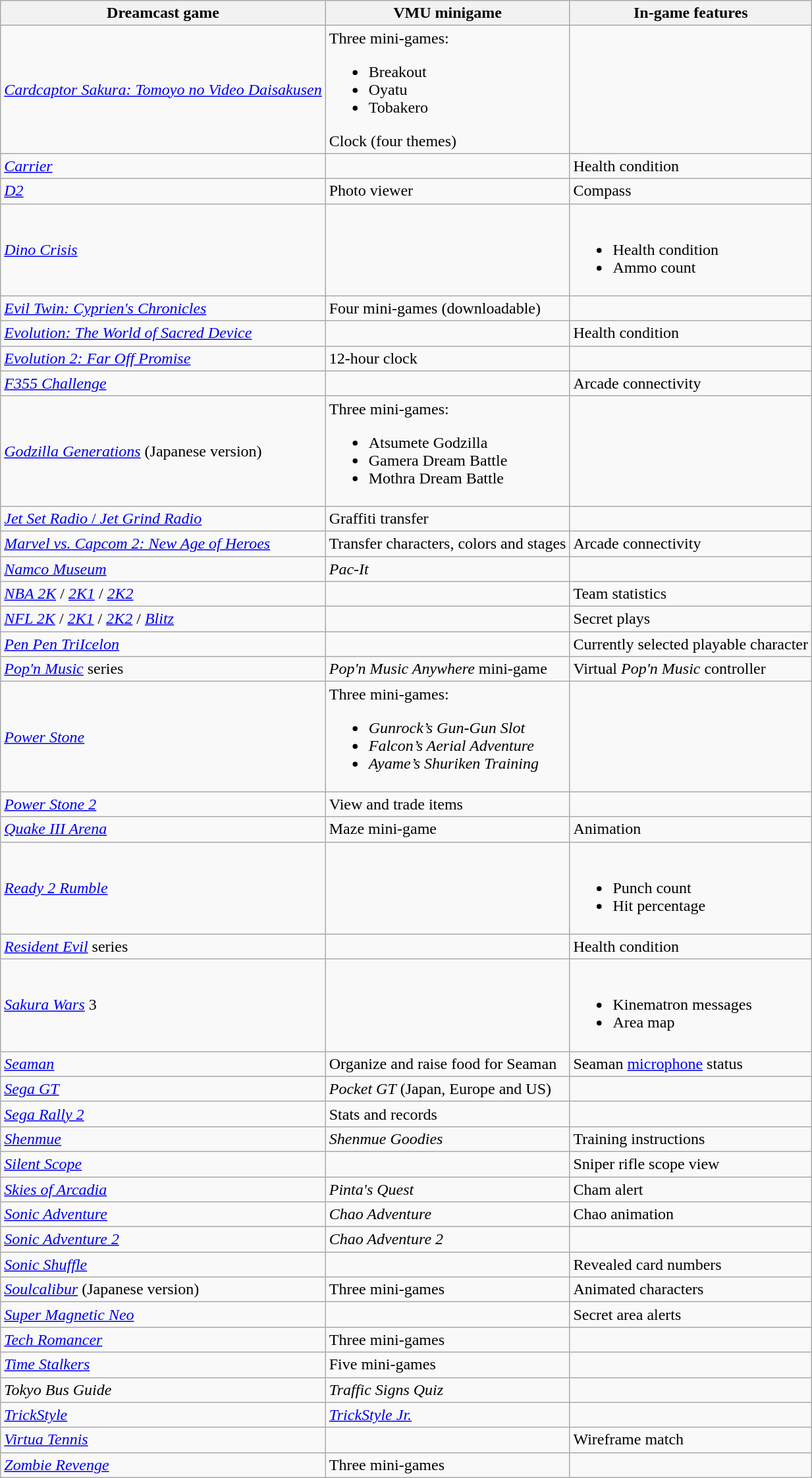<table class="wikitable">
<tr>
<th>Dreamcast game</th>
<th>VMU minigame </th>
<th>In-game features </th>
</tr>
<tr>
<td><em><a href='#'>Cardcaptor Sakura: Tomoyo no Video Daisakusen</a></em></td>
<td>Three mini-games:<br><ul><li>Breakout</li><li>Oyatu</li><li>Tobakero</li></ul>Clock (four themes)</td>
<td></td>
</tr>
<tr>
<td><em><a href='#'>Carrier</a></em></td>
<td></td>
<td>Health condition</td>
</tr>
<tr>
<td><em><a href='#'>D2</a></em></td>
<td>Photo viewer</td>
<td>Compass</td>
</tr>
<tr>
<td><em><a href='#'>Dino Crisis</a></em></td>
<td></td>
<td><br><ul><li>Health condition</li><li>Ammo count</li></ul></td>
</tr>
<tr>
<td><em><a href='#'>Evil Twin: Cyprien's Chronicles</a></em></td>
<td>Four mini-games (downloadable)</td>
<td></td>
</tr>
<tr>
<td><em><a href='#'>Evolution: The World of Sacred Device</a></em></td>
<td></td>
<td>Health condition</td>
</tr>
<tr>
<td><em><a href='#'>Evolution 2: Far Off Promise</a></em></td>
<td>12-hour clock</td>
<td></td>
</tr>
<tr>
<td><em><a href='#'>F355 Challenge</a></em></td>
<td></td>
<td>Arcade connectivity</td>
</tr>
<tr>
<td><em><a href='#'>Godzilla Generations</a></em> (Japanese version)</td>
<td>Three mini-games:<br><ul><li>Atsumete Godzilla</li><li>Gamera Dream Battle</li><li>Mothra Dream Battle</li></ul></td>
<td></td>
</tr>
<tr>
<td><a href='#'><em>Jet Set Radio</em> / <em>Jet Grind Radio</em></a></td>
<td>Graffiti transfer</td>
<td></td>
</tr>
<tr>
<td><em><a href='#'>Marvel vs. Capcom 2: New Age of Heroes</a></em></td>
<td>Transfer characters, colors and stages</td>
<td>Arcade connectivity</td>
</tr>
<tr>
<td><em><a href='#'>Namco Museum</a></em></td>
<td><em>Pac-It</em></td>
<td></td>
</tr>
<tr>
<td><em><a href='#'>NBA 2K</a></em> / <em><a href='#'>2K1</a></em> / <em><a href='#'>2K2</a></em></td>
<td></td>
<td>Team statistics</td>
</tr>
<tr>
<td><em><a href='#'>NFL 2K</a></em> / <em><a href='#'>2K1</a></em> / <em><a href='#'>2K2</a></em> / <em><a href='#'>Blitz</a></em></td>
<td></td>
<td>Secret plays</td>
</tr>
<tr>
<td><em><a href='#'>Pen Pen TriIcelon</a></em></td>
<td></td>
<td>Currently selected playable character</td>
</tr>
<tr>
<td><em><a href='#'>Pop'n Music</a></em> series</td>
<td><em>Pop'n Music Anywhere</em> mini-game</td>
<td>Virtual <em>Pop'n Music</em> controller</td>
</tr>
<tr>
<td><em><a href='#'>Power Stone</a></em></td>
<td>Three mini-games:<br><ul><li><em>Gunrock’s Gun-Gun Slot</em></li><li><em>Falcon’s Aerial Adventure</em></li><li><em>Ayame’s Shuriken Training</em></li></ul></td>
<td></td>
</tr>
<tr>
<td><em><a href='#'>Power Stone 2</a></em></td>
<td>View and trade items</td>
<td></td>
</tr>
<tr>
<td><em><a href='#'>Quake III Arena</a></em></td>
<td>Maze mini-game</td>
<td>Animation</td>
</tr>
<tr>
<td><em><a href='#'>Ready 2 Rumble</a></em></td>
<td></td>
<td><br><ul><li>Punch count</li><li>Hit percentage</li></ul></td>
</tr>
<tr>
<td><em><a href='#'>Resident Evil</a></em> series</td>
<td></td>
<td>Health condition</td>
</tr>
<tr>
<td><em><a href='#'>Sakura Wars</a></em> 3</td>
<td></td>
<td><br><ul><li>Kinematron messages</li><li>Area map</li></ul></td>
</tr>
<tr>
<td><em><a href='#'>Seaman</a></em></td>
<td>Organize and raise food for Seaman</td>
<td>Seaman <a href='#'>microphone</a> status</td>
</tr>
<tr>
<td><em><a href='#'>Sega GT</a></em></td>
<td><em>Pocket GT</em> (Japan, Europe and US)</td>
<td></td>
</tr>
<tr>
<td><em><a href='#'>Sega Rally 2</a></em></td>
<td>Stats and records</td>
<td></td>
</tr>
<tr>
<td><em><a href='#'>Shenmue</a></em></td>
<td><em>Shenmue Goodies</em></td>
<td>Training instructions</td>
</tr>
<tr>
<td><em><a href='#'>Silent Scope</a></em></td>
<td></td>
<td>Sniper rifle scope view</td>
</tr>
<tr>
<td><em><a href='#'>Skies of Arcadia</a></em></td>
<td><em>Pinta's Quest</em></td>
<td>Cham alert</td>
</tr>
<tr>
<td><em><a href='#'>Sonic Adventure</a></em></td>
<td><em>Chao Adventure</em></td>
<td>Chao animation</td>
</tr>
<tr>
<td><em><a href='#'>Sonic Adventure 2</a></em></td>
<td><em>Chao Adventure 2</em></td>
<td></td>
</tr>
<tr>
<td><em><a href='#'>Sonic Shuffle</a></em></td>
<td></td>
<td>Revealed card numbers</td>
</tr>
<tr>
<td><em><a href='#'>Soulcalibur</a></em> (Japanese version)</td>
<td>Three mini-games</td>
<td>Animated characters</td>
</tr>
<tr>
<td><em><a href='#'>Super Magnetic Neo</a></em></td>
<td></td>
<td>Secret area alerts</td>
</tr>
<tr>
<td><em><a href='#'>Tech Romancer</a></em></td>
<td>Three mini-games</td>
<td></td>
</tr>
<tr>
<td><em><a href='#'>Time Stalkers</a></em></td>
<td>Five mini-games</td>
<td></td>
</tr>
<tr>
<td><em>Tokyo Bus Guide</em></td>
<td><em>Traffic Signs Quiz</em></td>
<td></td>
</tr>
<tr>
<td><em><a href='#'>TrickStyle</a></em></td>
<td><em><a href='#'>TrickStyle Jr.</a></em></td>
<td></td>
</tr>
<tr>
<td><em><a href='#'>Virtua Tennis</a></em></td>
<td></td>
<td>Wireframe match</td>
</tr>
<tr>
<td><em><a href='#'>Zombie Revenge</a></em></td>
<td>Three mini-games</td>
<td></td>
</tr>
</table>
